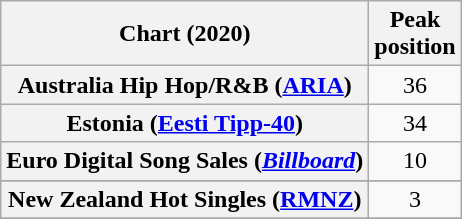<table class="wikitable sortable plainrowheaders" style="text-align:center">
<tr>
<th scope="col">Chart (2020)</th>
<th scope="col">Peak<br>position</th>
</tr>
<tr>
<th scope="row">Australia Hip Hop/R&B (<a href='#'>ARIA</a>)</th>
<td>36</td>
</tr>
<tr>
<th scope="row">Estonia (<a href='#'>Eesti Tipp-40</a>)</th>
<td>34</td>
</tr>
<tr>
<th scope="row">Euro Digital Song Sales (<em><a href='#'>Billboard</a></em>)</th>
<td>10</td>
</tr>
<tr>
</tr>
<tr>
<th scope="row">New Zealand Hot Singles (<a href='#'>RMNZ</a>)</th>
<td>3</td>
</tr>
<tr>
</tr>
<tr>
</tr>
<tr>
</tr>
<tr>
</tr>
</table>
